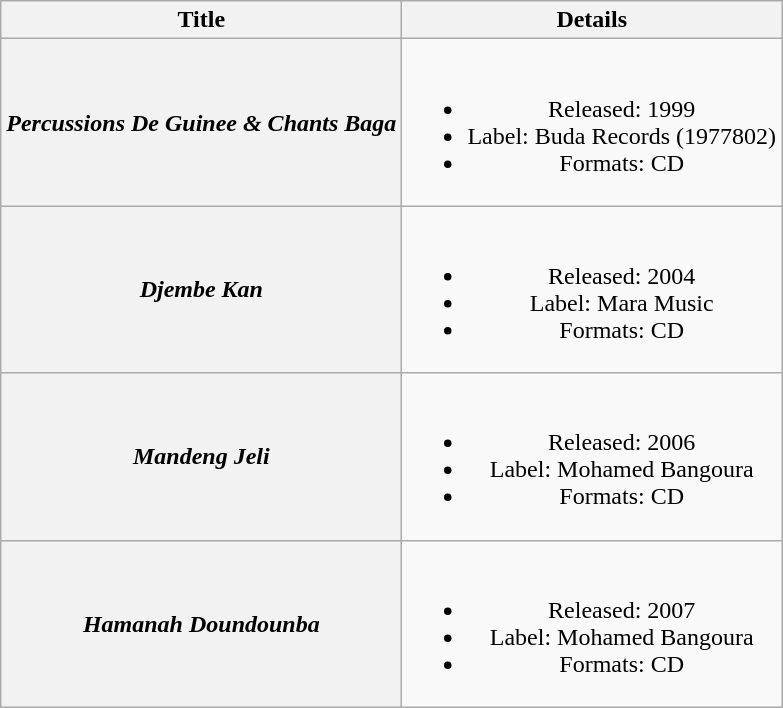<table class="wikitable plainrowheaders" style="text-align:center;">
<tr>
<th>Title</th>
<th>Details</th>
</tr>
<tr>
<th scope="row"><em>Percussions De Guinee & Chants Baga</em></th>
<td><br><ul><li>Released: 1999</li><li>Label: Buda Records (1977802)</li><li>Formats: CD</li></ul></td>
</tr>
<tr>
<th scope="row"><em>Djembe Kan</em></th>
<td><br><ul><li>Released: 2004</li><li>Label: Mara Music</li><li>Formats: CD</li></ul></td>
</tr>
<tr>
<th scope="row"><em>Mandeng Jeli</em></th>
<td><br><ul><li>Released: 2006</li><li>Label: Mohamed Bangoura</li><li>Formats: CD</li></ul></td>
</tr>
<tr>
<th scope="row"><em>Hamanah Doundounba</em></th>
<td><br><ul><li>Released: 2007</li><li>Label: Mohamed Bangoura</li><li>Formats: CD</li></ul></td>
</tr>
</table>
